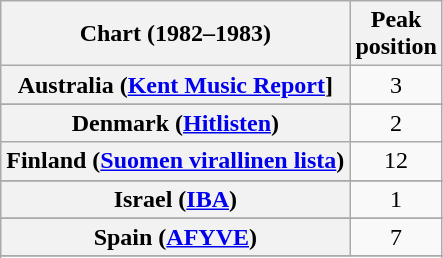<table class="wikitable sortable plainrowheaders" style="text-align:center">
<tr>
<th>Chart (1982–1983)</th>
<th>Peak<br>position</th>
</tr>
<tr>
<th scope="row">Australia (<a href='#'>Kent Music Report</a>]</th>
<td>3</td>
</tr>
<tr>
</tr>
<tr>
</tr>
<tr>
<th scope="row">Denmark (<a href='#'>Hitlisten</a>)</th>
<td>2</td>
</tr>
<tr>
<th scope="row">Finland (<a href='#'>Suomen virallinen lista</a>)</th>
<td>12</td>
</tr>
<tr>
</tr>
<tr>
</tr>
<tr>
<th scope="row">Israel (<a href='#'>IBA</a>)</th>
<td>1</td>
</tr>
<tr>
</tr>
<tr>
</tr>
<tr>
</tr>
<tr>
</tr>
<tr>
<th scope="row">Spain (<a href='#'>AFYVE</a>)</th>
<td>7</td>
</tr>
<tr>
</tr>
<tr>
</tr>
<tr>
</tr>
</table>
